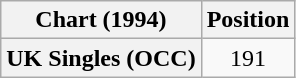<table class="wikitable plainrowheaders sortable" style="text-align:center;">
<tr>
<th scope="col">Chart (1994)</th>
<th scope="col">Position</th>
</tr>
<tr>
<th scope="row">UK Singles (OCC)</th>
<td style="text-align:center;">191</td>
</tr>
</table>
